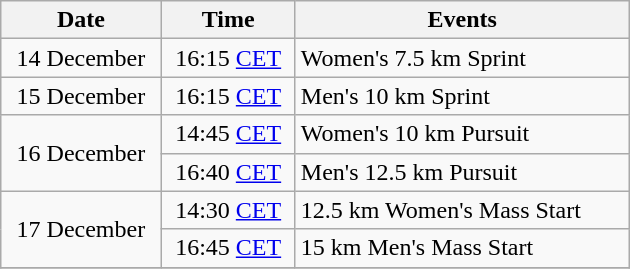<table class="wikitable" style="text-align: center" width="420">
<tr>
<th>Date</th>
<th>Time</th>
<th>Events</th>
</tr>
<tr>
<td>14 December</td>
<td>16:15 <a href='#'>CET</a></td>
<td style="text-align: left">Women's 7.5 km Sprint</td>
</tr>
<tr>
<td>15 December</td>
<td>16:15 <a href='#'>CET</a></td>
<td style="text-align: left">Men's 10 km Sprint</td>
</tr>
<tr>
<td rowspan=2>16 December</td>
<td>14:45 <a href='#'>CET</a></td>
<td style="text-align: left">Women's 10 km Pursuit</td>
</tr>
<tr>
<td>16:40 <a href='#'>CET</a></td>
<td style="text-align: left">Men's 12.5 km Pursuit</td>
</tr>
<tr>
<td rowspan=2>17 December</td>
<td>14:30 <a href='#'>CET</a></td>
<td style="text-align: left">12.5 km Women's Mass Start</td>
</tr>
<tr>
<td>16:45 <a href='#'>CET</a></td>
<td style="text-align: left">15 km Men's Mass Start</td>
</tr>
<tr>
</tr>
</table>
